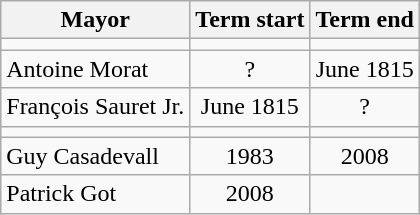<table class="wikitable">
<tr>
<th>Mayor</th>
<th>Term start</th>
<th>Term end</th>
</tr>
<tr>
<td></td>
<td align=center></td>
<td align=center></td>
</tr>
<tr>
<td>Antoine Morat</td>
<td align=center>?</td>
<td align=center>June 1815</td>
</tr>
<tr>
<td>François Sauret Jr.</td>
<td align=center>June 1815</td>
<td align=center>?</td>
</tr>
<tr>
<td></td>
<td align=center></td>
<td align=center></td>
</tr>
<tr>
<td>Guy Casadevall</td>
<td align=center>1983</td>
<td align=center>2008</td>
</tr>
<tr>
<td>Patrick Got</td>
<td align=center>2008</td>
<td align=center></td>
</tr>
</table>
